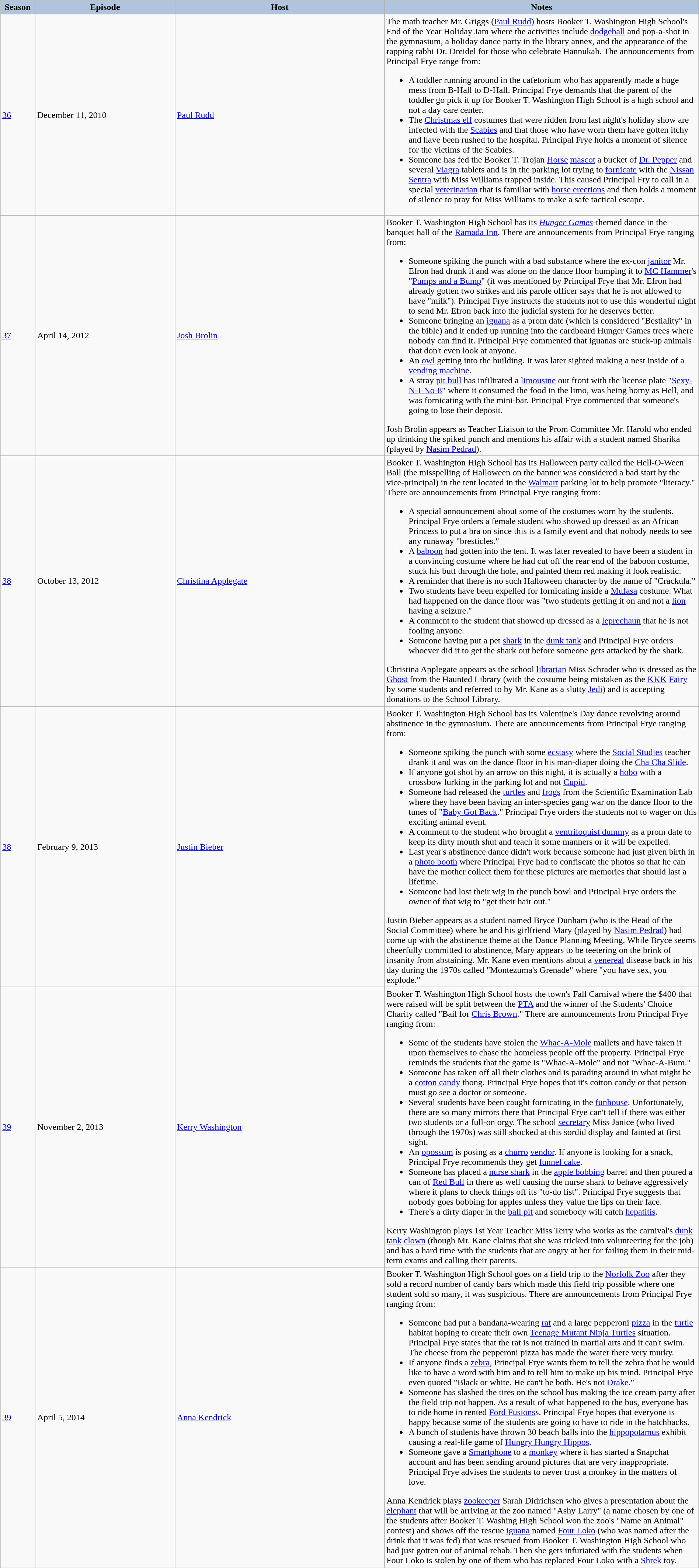<table class="wikitable" style="width:100%;">
<tr>
<th style="background:#B0C4DE;" width="5%">Season</th>
<th style="background:#B0C4DE;" width="20%">Episode</th>
<th style="background:#B0C4DE;" width="30%">Host</th>
<th style="background:#B0C4DE;" width="45%">Notes</th>
</tr>
<tr>
<td><a href='#'>36</a></td>
<td>December 11, 2010</td>
<td><a href='#'>Paul Rudd</a></td>
<td>The math teacher Mr. Griggs (<a href='#'>Paul Rudd</a>) hosts Booker T. Washington High School's End of the Year Holiday Jam where the activities include <a href='#'>dodgeball</a> and pop-a-shot in the gymnasium, a holiday dance party in the library annex, and the appearance of the rapping rabbi Dr. Dreidel for those who celebrate Hannukah. The announcements from Principal Frye range from:<br><ul><li>A toddler running around in the cafetorium who has apparently made a huge mess from B-Hall to D-Hall. Principal Frye demands that the parent of the toddler go pick it up for Booker T. Washington High School is a high school and not a day care center.</li><li>The <a href='#'>Christmas elf</a> costumes that were ridden from last night's holiday show are infected with the <a href='#'>Scabies</a> and that those who have worn them have gotten itchy and have been rushed to the hospital. Principal Frye holds a moment of silence for the victims of the Scabies.</li><li>Someone has fed the Booker T. Trojan <a href='#'>Horse</a> <a href='#'>mascot</a> a bucket of <a href='#'>Dr. Pepper</a> and several <a href='#'>Viagra</a> tablets and is in the parking lot trying to <a href='#'>fornicate</a> with the <a href='#'>Nissan Sentra</a> with Miss Williams trapped inside. This caused Principal Fry to call in a special <a href='#'>veterinarian</a> that is familiar with <a href='#'>horse erections</a> and then holds a moment of silence to pray for Miss Williams to make a safe tactical escape.</li></ul></td>
</tr>
<tr>
<td><a href='#'>37</a></td>
<td>April 14, 2012</td>
<td><a href='#'>Josh Brolin</a></td>
<td>Booker T. Washington High School has its <em><a href='#'>Hunger Games</a></em>-themed dance in the banquet hall of the <a href='#'>Ramada Inn</a>. There are announcements from Principal Frye ranging from:<br><ul><li>Someone spiking the punch with a bad substance where the ex-con <a href='#'>janitor</a> Mr. Efron had drunk it and was alone on the dance floor humping it to <a href='#'>MC Hammer</a>'s "<a href='#'>Pumps and a Bump</a>" (it was mentioned by Principal Frye that Mr. Efron had already gotten two strikes and his parole officer says that he is not allowed to have "milk"). Principal Frye instructs the students not to use this wonderful night to send Mr. Efron back into the judicial system for he deserves better.</li><li>Someone bringing an <a href='#'>iguana</a> as a prom date (which is considered "Bestiality" in the bible) and it ended up running into the cardboard Hunger Games trees where nobody can find it. Principal Frye commented that iguanas are stuck-up animals that don't even look at anyone.</li><li>An <a href='#'>owl</a> getting into the building. It was later sighted making a nest inside of a <a href='#'>vending machine</a>.</li><li>A stray <a href='#'>pit bull</a> has infiltrated a <a href='#'>limousine</a> out front with the license plate "<a href='#'>Sexy-N-I-No-8</a>" where it consumed the food in the limo, was being horny as Hell, and was fornicating with the mini-bar. Principal Frye commented that someone's going to lose their deposit.</li></ul>Josh Brolin appears as Teacher Liaison to the Prom Committee Mr. Harold who ended up drinking the spiked punch and mentions his affair with a student named Sharika (played by <a href='#'>Nasim Pedrad</a>).</td>
</tr>
<tr>
<td><a href='#'>38</a></td>
<td>October 13, 2012</td>
<td><a href='#'>Christina Applegate</a></td>
<td>Booker T. Washington High School has its Halloween party called the Hell-O-Ween Ball (the misspelling of Halloween on the banner was considered a bad start by the vice-principal) in the tent located in the <a href='#'>Walmart</a> parking lot to help promote "literacy." There are announcements from Principal Frye ranging from:<br><ul><li>A special announcement about some of the costumes worn by the students. Principal Frye orders a female student who showed up dressed as an African Princess to put a bra on since this is a family event and that nobody needs to see any runaway "bresticles."</li><li>A <a href='#'>baboon</a> had gotten into the tent. It was later revealed to have been a student in a convincing costume where he had cut off the rear end of the baboon costume, stuck his butt through the hole, and painted them red making it look realistic.</li><li>A reminder that there is no such Halloween character by the name of "Crackula."</li><li>Two students have been expelled for fornicating inside a <a href='#'>Mufasa</a> costume. What had happened on the dance floor was "two students getting it on and not a <a href='#'>lion</a> having a seizure."</li><li>A comment to the student that showed up dressed as a <a href='#'>leprechaun</a> that he is not fooling anyone.</li><li>Someone having put a pet <a href='#'>shark</a> in the <a href='#'>dunk tank</a> and Principal Frye orders whoever did it to get the shark out before someone gets attacked by the shark.</li></ul>Christina Applegate appears as the school <a href='#'>librarian</a> Miss Schrader who is dressed as the <a href='#'>Ghost</a> from the Haunted Library (with the costume being mistaken as the <a href='#'>KKK</a> <a href='#'>Fairy</a> by some students and referred to by Mr. Kane as a slutty <a href='#'>Jedi</a>) and is accepting donations to the School Library.</td>
</tr>
<tr>
<td><a href='#'>38</a></td>
<td>February 9, 2013</td>
<td><a href='#'>Justin Bieber</a></td>
<td>Booker T. Washington High School has its Valentine's Day dance revolving around abstinence in the gymnasium. There are announcements from Principal Frye ranging from:<br><ul><li>Someone spiking the punch with some <a href='#'>ecstasy</a> where the <a href='#'>Social Studies</a> teacher drank it and was on the dance floor in his man-diaper doing the <a href='#'>Cha Cha Slide</a>.</li><li>If anyone got shot by an arrow on this night, it is actually a <a href='#'>hobo</a> with a crossbow lurking in the parking lot and not <a href='#'>Cupid</a>.</li><li>Someone had released the <a href='#'>turtles</a> and <a href='#'>frogs</a> from the Scientific Examination Lab where they have been having an inter-species gang war on the dance floor to the tunes of "<a href='#'>Baby Got Back</a>." Principal Frye orders the students not to wager on this exciting animal event.</li><li>A comment to the student who brought a <a href='#'>ventriloquist dummy</a> as a prom date to keep its dirty mouth shut and teach it some manners or it will be expelled.</li><li>Last year's abstinence dance didn't work because someone had just given birth in a <a href='#'>photo booth</a> where Principal Frye had to confiscate the photos so that he can have the mother collect them for these pictures are memories that should last a lifetime.</li><li>Someone had lost their wig in the punch bowl and Principal Frye orders the owner of that wig to "get their hair out."</li></ul>Justin Bieber appears as a student named Bryce Dunham (who is the Head of the Social Committee) where he and his girlfriend Mary (played by <a href='#'>Nasim Pedrad</a>) had come up with the abstinence theme at the Dance Planning Meeting. While Bryce seems cheerfully committed to abstinence, Mary appears to be teetering on the brink of insanity from abstaining. Mr. Kane even mentions about a <a href='#'>venereal</a> disease back in his day during the 1970s called "Montezuma's Grenade" where "you have sex, you explode."</td>
</tr>
<tr>
<td><a href='#'>39</a></td>
<td>November 2, 2013</td>
<td><a href='#'>Kerry Washington</a></td>
<td>Booker T. Washington High School hosts the town's Fall Carnival where the $400 that were raised will be split between the <a href='#'>PTA</a> and the winner of the Students' Choice Charity called "Bail for <a href='#'>Chris Brown</a>." There are announcements from Principal Frye ranging from:<br><ul><li>Some of the students have stolen the <a href='#'>Whac-A-Mole</a> mallets and have taken it upon themselves to chase the homeless people off the property. Principal Frye reminds the students that the game is "Whac-A-Mole" and not "Whac-A-Bum."</li><li>Someone has taken off all their clothes and is parading around in what might be a <a href='#'>cotton candy</a> thong. Principal Frye hopes that it's cotton candy or that person must go see a doctor or someone.</li><li>Several students have been caught fornicating in the <a href='#'>funhouse</a>. Unfortunately, there are so many mirrors there that Principal Frye can't tell if there was either two students or a full-on orgy. The school <a href='#'>secretary</a> Miss Janice (who lived through the 1970s) was still shocked at this sordid display and fainted at first sight.</li><li>An <a href='#'>opossum</a> is posing as a <a href='#'>churro</a> <a href='#'>vendor</a>. If anyone is looking for a snack, Principal Frye recommends they get <a href='#'>funnel cake</a>.</li><li>Someone has placed a <a href='#'>nurse shark</a> in the <a href='#'>apple bobbing</a> barrel and then poured a can of <a href='#'>Red Bull</a> in there as well causing the nurse shark to behave aggressively where it plans to check things off its "to-do list". Principal Frye suggests that nobody goes bobbing for apples unless they value the lips on their face.</li><li>There's a dirty diaper in the <a href='#'>ball pit</a> and somebody will catch <a href='#'>hepatitis</a>.</li></ul>Kerry Washington plays 1st Year Teacher Miss Terry who works as the carnival's <a href='#'>dunk tank</a> <a href='#'>clown</a> (though Mr. Kane claims that she was tricked into volunteering for the job) and has a hard time with the students that are angry at her for failing them in their mid-term exams and calling their parents.</td>
</tr>
<tr>
<td><a href='#'>39</a></td>
<td>April 5, 2014</td>
<td><a href='#'>Anna Kendrick</a></td>
<td>Booker T. Washington High School goes on a field trip to the <a href='#'>Norfolk Zoo</a> after they sold a record number of candy bars which made this field trip possible where one student sold so many, it was suspicious. There are announcements from Principal Frye ranging from:<br><ul><li>Someone had put a bandana-wearing <a href='#'>rat</a> and a large pepperoni <a href='#'>pizza</a> in the <a href='#'>turtle</a> habitat hoping to create their own <a href='#'>Teenage Mutant Ninja Turtles</a> situation. Principal Frye states that the rat is not trained in martial arts and it can't swim. The cheese from the pepperoni pizza has made the water there very murky.</li><li>If anyone finds a <a href='#'>zebra</a>, Principal Frye wants them to tell the zebra that he would like to have a word with him and to tell him to make up his mind. Principal Frye even quoted "Black or white. He can't be both. He's not <a href='#'>Drake</a>."</li><li>Someone has slashed the tires on the school bus making the ice cream party after the field trip not happen. As a result of what happened to the bus, everyone has to ride home in rented <a href='#'>Ford Fusions</a>s. Principal Frye hopes that everyone is happy because some of the students are going to have to ride in the hatchbacks.</li><li>A bunch of students have thrown 30 beach balls into the <a href='#'>hippopotamus</a> exhibit causing a real-life game of <a href='#'>Hungry Hungry Hippos</a>.</li><li>Someone gave a <a href='#'>Smartphone</a> to a <a href='#'>monkey</a> where it has started a Snapchat account and has been sending around pictures that are very inappropriate. Principal Frye advises the students to never trust a monkey in the matters of love.</li></ul>Anna Kendrick plays <a href='#'>zookeeper</a> Sarah Didrichsen who gives a presentation about the <a href='#'>elephant</a> that will be arriving at the zoo named "Ashy Larry" (a name chosen by one of the students after Booker T. Washing High School won the zoo's "Name an Animal" contest) and shows off the rescue <a href='#'>iguana</a> named <a href='#'>Four Loko</a> (who was named after the drink that it was fed) that was rescued from Booker T. Washington High School who had just gotten out of animal rehab. Then she gets infuriated with the students when Four Loko is stolen by one of them who has replaced Four Loko with a <a href='#'>Shrek</a> toy.</td>
</tr>
<tr>
</tr>
</table>
